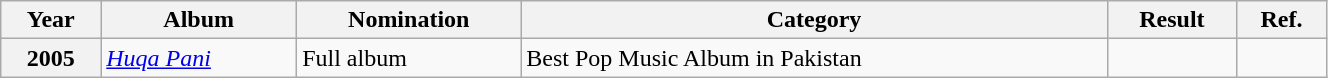<table class="wikitable plainrowheaders" width="70%" "textcolor:#000;">
<tr>
<th>Year</th>
<th>Album</th>
<th>Nomination</th>
<th>Category</th>
<th>Result</th>
<th>Ref.</th>
</tr>
<tr>
<th>2005</th>
<td><em><a href='#'>Huqa Pani</a></em></td>
<td>Full album</td>
<td>Best Pop Music Album in Pakistan</td>
<td></td>
<td></td>
</tr>
</table>
